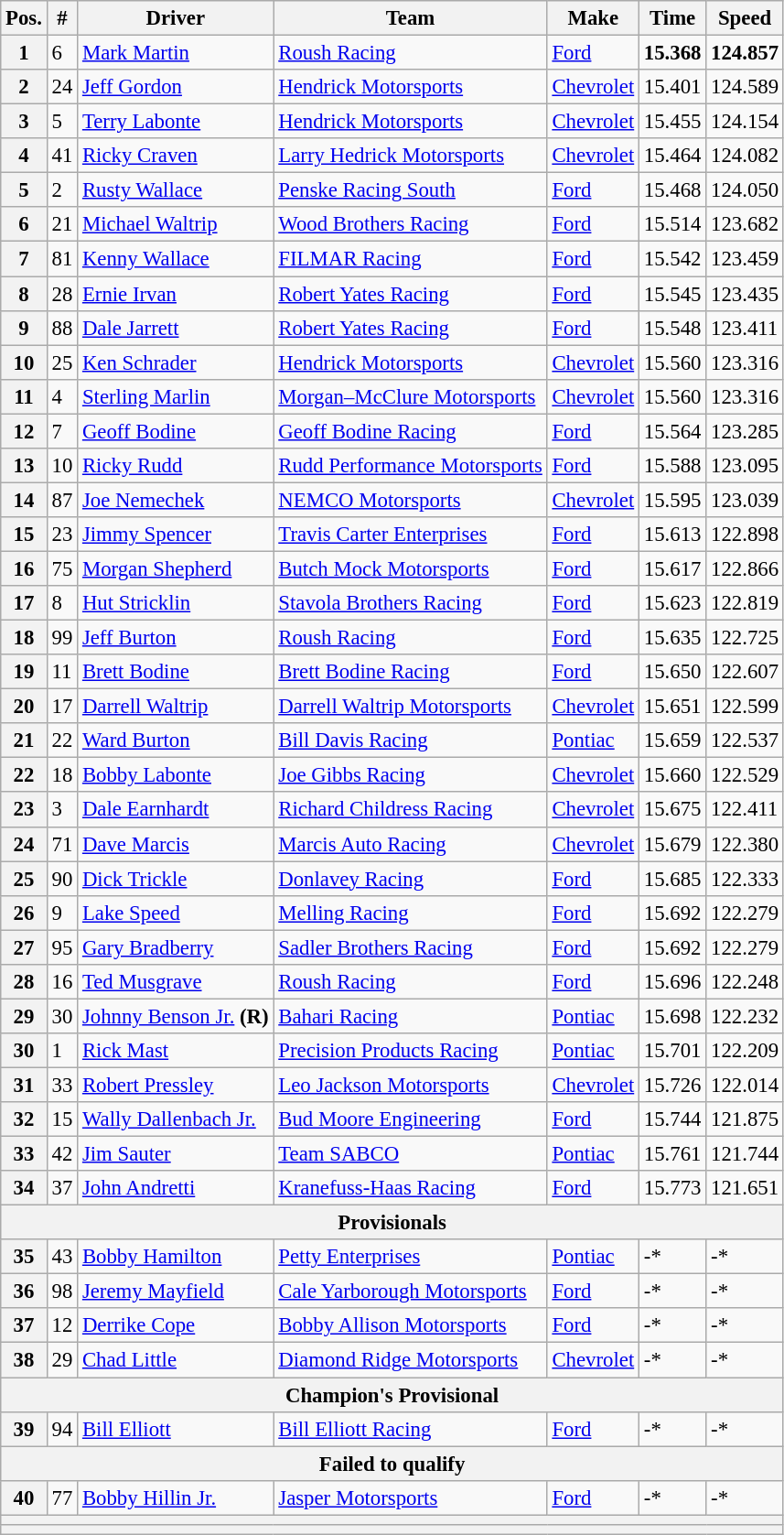<table class="wikitable" style="font-size:95%">
<tr>
<th>Pos.</th>
<th>#</th>
<th>Driver</th>
<th>Team</th>
<th>Make</th>
<th>Time</th>
<th>Speed</th>
</tr>
<tr>
<th>1</th>
<td>6</td>
<td><a href='#'>Mark Martin</a></td>
<td><a href='#'>Roush Racing</a></td>
<td><a href='#'>Ford</a></td>
<td><strong>15.368</strong></td>
<td><strong>124.857</strong></td>
</tr>
<tr>
<th>2</th>
<td>24</td>
<td><a href='#'>Jeff Gordon</a></td>
<td><a href='#'>Hendrick Motorsports</a></td>
<td><a href='#'>Chevrolet</a></td>
<td>15.401</td>
<td>124.589</td>
</tr>
<tr>
<th>3</th>
<td>5</td>
<td><a href='#'>Terry Labonte</a></td>
<td><a href='#'>Hendrick Motorsports</a></td>
<td><a href='#'>Chevrolet</a></td>
<td>15.455</td>
<td>124.154</td>
</tr>
<tr>
<th>4</th>
<td>41</td>
<td><a href='#'>Ricky Craven</a></td>
<td><a href='#'>Larry Hedrick Motorsports</a></td>
<td><a href='#'>Chevrolet</a></td>
<td>15.464</td>
<td>124.082</td>
</tr>
<tr>
<th>5</th>
<td>2</td>
<td><a href='#'>Rusty Wallace</a></td>
<td><a href='#'>Penske Racing South</a></td>
<td><a href='#'>Ford</a></td>
<td>15.468</td>
<td>124.050</td>
</tr>
<tr>
<th>6</th>
<td>21</td>
<td><a href='#'>Michael Waltrip</a></td>
<td><a href='#'>Wood Brothers Racing</a></td>
<td><a href='#'>Ford</a></td>
<td>15.514</td>
<td>123.682</td>
</tr>
<tr>
<th>7</th>
<td>81</td>
<td><a href='#'>Kenny Wallace</a></td>
<td><a href='#'>FILMAR Racing</a></td>
<td><a href='#'>Ford</a></td>
<td>15.542</td>
<td>123.459</td>
</tr>
<tr>
<th>8</th>
<td>28</td>
<td><a href='#'>Ernie Irvan</a></td>
<td><a href='#'>Robert Yates Racing</a></td>
<td><a href='#'>Ford</a></td>
<td>15.545</td>
<td>123.435</td>
</tr>
<tr>
<th>9</th>
<td>88</td>
<td><a href='#'>Dale Jarrett</a></td>
<td><a href='#'>Robert Yates Racing</a></td>
<td><a href='#'>Ford</a></td>
<td>15.548</td>
<td>123.411</td>
</tr>
<tr>
<th>10</th>
<td>25</td>
<td><a href='#'>Ken Schrader</a></td>
<td><a href='#'>Hendrick Motorsports</a></td>
<td><a href='#'>Chevrolet</a></td>
<td>15.560</td>
<td>123.316</td>
</tr>
<tr>
<th>11</th>
<td>4</td>
<td><a href='#'>Sterling Marlin</a></td>
<td><a href='#'>Morgan–McClure Motorsports</a></td>
<td><a href='#'>Chevrolet</a></td>
<td>15.560</td>
<td>123.316</td>
</tr>
<tr>
<th>12</th>
<td>7</td>
<td><a href='#'>Geoff Bodine</a></td>
<td><a href='#'>Geoff Bodine Racing</a></td>
<td><a href='#'>Ford</a></td>
<td>15.564</td>
<td>123.285</td>
</tr>
<tr>
<th>13</th>
<td>10</td>
<td><a href='#'>Ricky Rudd</a></td>
<td><a href='#'>Rudd Performance Motorsports</a></td>
<td><a href='#'>Ford</a></td>
<td>15.588</td>
<td>123.095</td>
</tr>
<tr>
<th>14</th>
<td>87</td>
<td><a href='#'>Joe Nemechek</a></td>
<td><a href='#'>NEMCO Motorsports</a></td>
<td><a href='#'>Chevrolet</a></td>
<td>15.595</td>
<td>123.039</td>
</tr>
<tr>
<th>15</th>
<td>23</td>
<td><a href='#'>Jimmy Spencer</a></td>
<td><a href='#'>Travis Carter Enterprises</a></td>
<td><a href='#'>Ford</a></td>
<td>15.613</td>
<td>122.898</td>
</tr>
<tr>
<th>16</th>
<td>75</td>
<td><a href='#'>Morgan Shepherd</a></td>
<td><a href='#'>Butch Mock Motorsports</a></td>
<td><a href='#'>Ford</a></td>
<td>15.617</td>
<td>122.866</td>
</tr>
<tr>
<th>17</th>
<td>8</td>
<td><a href='#'>Hut Stricklin</a></td>
<td><a href='#'>Stavola Brothers Racing</a></td>
<td><a href='#'>Ford</a></td>
<td>15.623</td>
<td>122.819</td>
</tr>
<tr>
<th>18</th>
<td>99</td>
<td><a href='#'>Jeff Burton</a></td>
<td><a href='#'>Roush Racing</a></td>
<td><a href='#'>Ford</a></td>
<td>15.635</td>
<td>122.725</td>
</tr>
<tr>
<th>19</th>
<td>11</td>
<td><a href='#'>Brett Bodine</a></td>
<td><a href='#'>Brett Bodine Racing</a></td>
<td><a href='#'>Ford</a></td>
<td>15.650</td>
<td>122.607</td>
</tr>
<tr>
<th>20</th>
<td>17</td>
<td><a href='#'>Darrell Waltrip</a></td>
<td><a href='#'>Darrell Waltrip Motorsports</a></td>
<td><a href='#'>Chevrolet</a></td>
<td>15.651</td>
<td>122.599</td>
</tr>
<tr>
<th>21</th>
<td>22</td>
<td><a href='#'>Ward Burton</a></td>
<td><a href='#'>Bill Davis Racing</a></td>
<td><a href='#'>Pontiac</a></td>
<td>15.659</td>
<td>122.537</td>
</tr>
<tr>
<th>22</th>
<td>18</td>
<td><a href='#'>Bobby Labonte</a></td>
<td><a href='#'>Joe Gibbs Racing</a></td>
<td><a href='#'>Chevrolet</a></td>
<td>15.660</td>
<td>122.529</td>
</tr>
<tr>
<th>23</th>
<td>3</td>
<td><a href='#'>Dale Earnhardt</a></td>
<td><a href='#'>Richard Childress Racing</a></td>
<td><a href='#'>Chevrolet</a></td>
<td>15.675</td>
<td>122.411</td>
</tr>
<tr>
<th>24</th>
<td>71</td>
<td><a href='#'>Dave Marcis</a></td>
<td><a href='#'>Marcis Auto Racing</a></td>
<td><a href='#'>Chevrolet</a></td>
<td>15.679</td>
<td>122.380</td>
</tr>
<tr>
<th>25</th>
<td>90</td>
<td><a href='#'>Dick Trickle</a></td>
<td><a href='#'>Donlavey Racing</a></td>
<td><a href='#'>Ford</a></td>
<td>15.685</td>
<td>122.333</td>
</tr>
<tr>
<th>26</th>
<td>9</td>
<td><a href='#'>Lake Speed</a></td>
<td><a href='#'>Melling Racing</a></td>
<td><a href='#'>Ford</a></td>
<td>15.692</td>
<td>122.279</td>
</tr>
<tr>
<th>27</th>
<td>95</td>
<td><a href='#'>Gary Bradberry</a></td>
<td><a href='#'>Sadler Brothers Racing</a></td>
<td><a href='#'>Ford</a></td>
<td>15.692</td>
<td>122.279</td>
</tr>
<tr>
<th>28</th>
<td>16</td>
<td><a href='#'>Ted Musgrave</a></td>
<td><a href='#'>Roush Racing</a></td>
<td><a href='#'>Ford</a></td>
<td>15.696</td>
<td>122.248</td>
</tr>
<tr>
<th>29</th>
<td>30</td>
<td><a href='#'>Johnny Benson Jr.</a> <strong>(R)</strong></td>
<td><a href='#'>Bahari Racing</a></td>
<td><a href='#'>Pontiac</a></td>
<td>15.698</td>
<td>122.232</td>
</tr>
<tr>
<th>30</th>
<td>1</td>
<td><a href='#'>Rick Mast</a></td>
<td><a href='#'>Precision Products Racing</a></td>
<td><a href='#'>Pontiac</a></td>
<td>15.701</td>
<td>122.209</td>
</tr>
<tr>
<th>31</th>
<td>33</td>
<td><a href='#'>Robert Pressley</a></td>
<td><a href='#'>Leo Jackson Motorsports</a></td>
<td><a href='#'>Chevrolet</a></td>
<td>15.726</td>
<td>122.014</td>
</tr>
<tr>
<th>32</th>
<td>15</td>
<td><a href='#'>Wally Dallenbach Jr.</a></td>
<td><a href='#'>Bud Moore Engineering</a></td>
<td><a href='#'>Ford</a></td>
<td>15.744</td>
<td>121.875</td>
</tr>
<tr>
<th>33</th>
<td>42</td>
<td><a href='#'>Jim Sauter</a></td>
<td><a href='#'>Team SABCO</a></td>
<td><a href='#'>Pontiac</a></td>
<td>15.761</td>
<td>121.744</td>
</tr>
<tr>
<th>34</th>
<td>37</td>
<td><a href='#'>John Andretti</a></td>
<td><a href='#'>Kranefuss-Haas Racing</a></td>
<td><a href='#'>Ford</a></td>
<td>15.773</td>
<td>121.651</td>
</tr>
<tr>
<th colspan="7">Provisionals</th>
</tr>
<tr>
<th>35</th>
<td>43</td>
<td><a href='#'>Bobby Hamilton</a></td>
<td><a href='#'>Petty Enterprises</a></td>
<td><a href='#'>Pontiac</a></td>
<td>-*</td>
<td>-*</td>
</tr>
<tr>
<th>36</th>
<td>98</td>
<td><a href='#'>Jeremy Mayfield</a></td>
<td><a href='#'>Cale Yarborough Motorsports</a></td>
<td><a href='#'>Ford</a></td>
<td>-*</td>
<td>-*</td>
</tr>
<tr>
<th>37</th>
<td>12</td>
<td><a href='#'>Derrike Cope</a></td>
<td><a href='#'>Bobby Allison Motorsports</a></td>
<td><a href='#'>Ford</a></td>
<td>-*</td>
<td>-*</td>
</tr>
<tr>
<th>38</th>
<td>29</td>
<td><a href='#'>Chad Little</a></td>
<td><a href='#'>Diamond Ridge Motorsports</a></td>
<td><a href='#'>Chevrolet</a></td>
<td>-*</td>
<td>-*</td>
</tr>
<tr>
<th colspan="7">Champion's Provisional</th>
</tr>
<tr>
<th>39</th>
<td>94</td>
<td><a href='#'>Bill Elliott</a></td>
<td><a href='#'>Bill Elliott Racing</a></td>
<td><a href='#'>Ford</a></td>
<td>-*</td>
<td>-*</td>
</tr>
<tr>
<th colspan="7">Failed to qualify</th>
</tr>
<tr>
<th>40</th>
<td>77</td>
<td><a href='#'>Bobby Hillin Jr.</a></td>
<td><a href='#'>Jasper Motorsports</a></td>
<td><a href='#'>Ford</a></td>
<td>-*</td>
<td>-*</td>
</tr>
<tr>
<th colspan="7"></th>
</tr>
<tr>
<th colspan="7"></th>
</tr>
</table>
